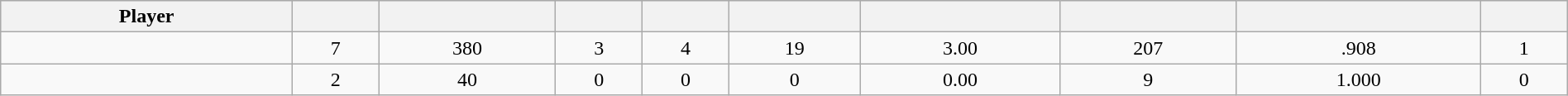<table class="wikitable sortable" style="width:100%;">
<tr style="text-align:center; background:#ddd;">
<th>Player</th>
<th></th>
<th></th>
<th></th>
<th></th>
<th></th>
<th></th>
<th></th>
<th></th>
<th></th>
</tr>
<tr align=center>
<td></td>
<td>7</td>
<td>380</td>
<td>3</td>
<td>4</td>
<td>19</td>
<td>3.00</td>
<td>207</td>
<td>.908</td>
<td>1</td>
</tr>
<tr align=center>
<td></td>
<td>2</td>
<td>40</td>
<td>0</td>
<td>0</td>
<td>0</td>
<td>0.00</td>
<td>9</td>
<td>1.000</td>
<td>0</td>
</tr>
</table>
